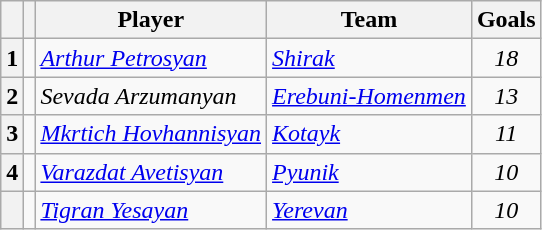<table class="wikitable">
<tr>
<th></th>
<th></th>
<th>Player</th>
<th>Team</th>
<th>Goals</th>
</tr>
<tr>
<th>1</th>
<td></td>
<td><em><a href='#'>Arthur Petrosyan</a></em></td>
<td><em><a href='#'>Shirak</a></em></td>
<td align=center><em>18</em></td>
</tr>
<tr>
<th>2</th>
<td></td>
<td><em>Sevada Arzumanyan</em></td>
<td><em><a href='#'>Erebuni-Homenmen</a></em></td>
<td align=center><em>13</em></td>
</tr>
<tr>
<th>3</th>
<td></td>
<td><em><a href='#'>Mkrtich Hovhannisyan</a></em></td>
<td><em><a href='#'>Kotayk</a></em></td>
<td align=center><em>11</em></td>
</tr>
<tr>
<th>4</th>
<td></td>
<td><em><a href='#'>Varazdat Avetisyan</a></em></td>
<td><em><a href='#'>Pyunik</a></em></td>
<td align=center><em>10</em></td>
</tr>
<tr>
<th></th>
<td></td>
<td><em><a href='#'>Tigran Yesayan</a></em></td>
<td><em><a href='#'>Yerevan</a></em></td>
<td align=center><em>10</em></td>
</tr>
</table>
